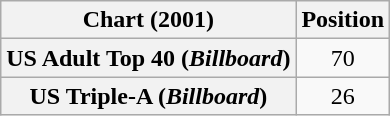<table class="wikitable plainrowheaders" style="text-align:center">
<tr>
<th scope="col">Chart (2001)</th>
<th scope="col">Position</th>
</tr>
<tr>
<th scope="row">US Adult Top 40 (<em>Billboard</em>)</th>
<td>70</td>
</tr>
<tr>
<th scope="row">US Triple-A (<em>Billboard</em>)</th>
<td>26</td>
</tr>
</table>
